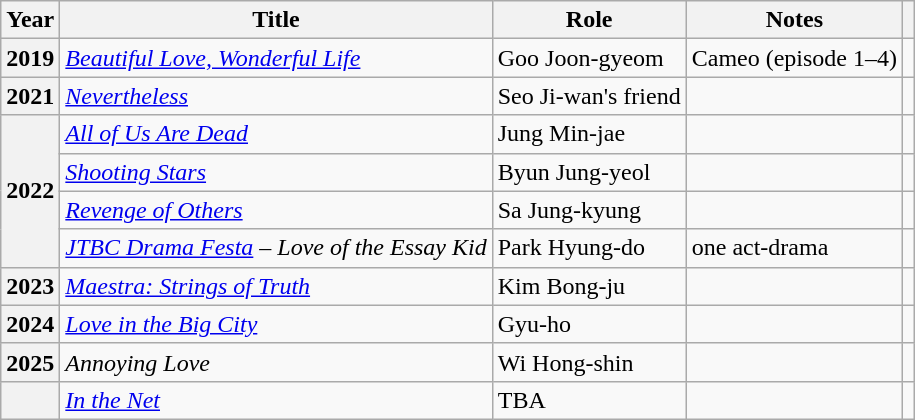<table class="wikitable sortable plainrowheaders">
<tr>
<th scope="col">Year</th>
<th scope="col">Title</th>
<th scope="col">Role</th>
<th scope="col">Notes</th>
<th scope="col" class="unsortable"></th>
</tr>
<tr>
<th scope="row">2019</th>
<td><em><a href='#'>Beautiful Love, Wonderful Life</a></em></td>
<td>Goo Joon-gyeom</td>
<td>Cameo (episode 1–4)</td>
<td></td>
</tr>
<tr>
<th scope="row">2021</th>
<td><em><a href='#'>Nevertheless</a></em></td>
<td>Seo Ji-wan's friend</td>
<td></td>
<td></td>
</tr>
<tr>
<th scope="row" rowspan=4>2022</th>
<td><em><a href='#'>All of Us Are Dead</a></em></td>
<td>Jung Min-jae</td>
<td></td>
<td></td>
</tr>
<tr>
<td><em><a href='#'>Shooting Stars</a></em></td>
<td>Byun Jung-yeol</td>
<td></td>
<td></td>
</tr>
<tr>
<td><em><a href='#'>Revenge of Others</a></em></td>
<td>Sa Jung-kyung</td>
<td></td>
<td></td>
</tr>
<tr>
<td><em><a href='#'>JTBC Drama Festa</a> – Love of the Essay Kid</em></td>
<td>Park Hyung-do</td>
<td>one act-drama</td>
<td></td>
</tr>
<tr>
<th scope="row">2023</th>
<td><em><a href='#'>Maestra: Strings of Truth</a></em></td>
<td>Kim Bong-ju</td>
<td></td>
<td></td>
</tr>
<tr>
<th scope="row">2024</th>
<td><em><a href='#'>Love in the Big City</a></em></td>
<td>Gyu-ho</td>
<td></td>
<td></td>
</tr>
<tr>
<th scope="row">2025</th>
<td><em>Annoying Love</em></td>
<td>Wi Hong-shin</td>
<td></td>
<td></td>
</tr>
<tr>
<th scope="row"></th>
<td><em><a href='#'>In the Net</a></em></td>
<td>TBA</td>
<td></td>
<td></td>
</tr>
</table>
